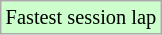<table class="wikitable sortable" style="font-size: 85%;">
<tr style="background:#ccffcc;">
<td>Fastest session lap</td>
</tr>
</table>
